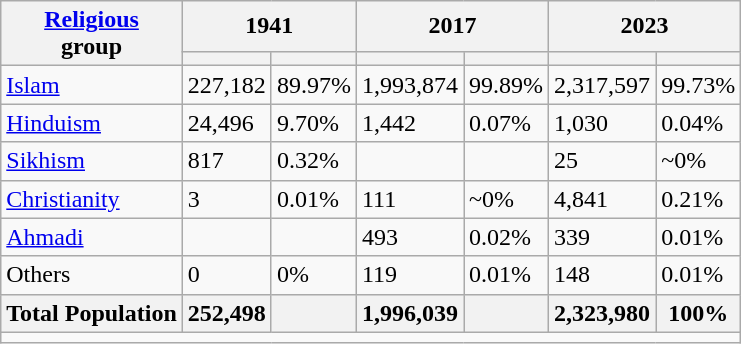<table class="wikitable sortable">
<tr>
<th rowspan="2"><a href='#'>Religious</a><br>group</th>
<th colspan="2">1941</th>
<th colspan="2">2017</th>
<th colspan="2">2023</th>
</tr>
<tr>
<th><a href='#'></a></th>
<th></th>
<th></th>
<th></th>
<th></th>
<th></th>
</tr>
<tr>
<td><a href='#'>Islam</a> </td>
<td>227,182</td>
<td>89.97%</td>
<td>1,993,874</td>
<td>99.89%</td>
<td>2,317,597</td>
<td>99.73%</td>
</tr>
<tr>
<td><a href='#'>Hinduism</a> </td>
<td>24,496</td>
<td>9.70%</td>
<td>1,442</td>
<td>0.07%</td>
<td>1,030</td>
<td>0.04%</td>
</tr>
<tr>
<td><a href='#'>Sikhism</a> </td>
<td>817</td>
<td>0.32%</td>
<td></td>
<td></td>
<td>25</td>
<td>~0%</td>
</tr>
<tr>
<td><a href='#'>Christianity</a> </td>
<td>3</td>
<td>0.01%</td>
<td>111</td>
<td>~0%</td>
<td>4,841</td>
<td>0.21%</td>
</tr>
<tr>
<td><a href='#'>Ahmadi</a></td>
<td></td>
<td></td>
<td>493</td>
<td>0.02%</td>
<td>339</td>
<td>0.01%</td>
</tr>
<tr>
<td>Others</td>
<td>0</td>
<td>0%</td>
<td>119</td>
<td>0.01%</td>
<td>148</td>
<td>0.01%</td>
</tr>
<tr>
<th>Total Population</th>
<th>252,498</th>
<th></th>
<th>1,996,039</th>
<th></th>
<th>2,323,980</th>
<th>100%</th>
</tr>
<tr class="sortbottom">
<td colspan="7"></td>
</tr>
</table>
